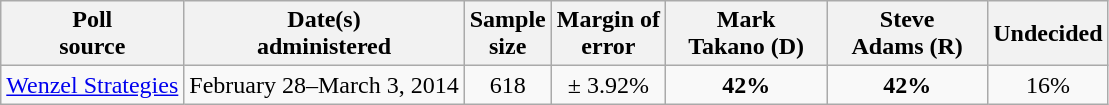<table class="wikitable">
<tr>
<th>Poll<br>source</th>
<th>Date(s)<br>administered</th>
<th>Sample<br>size</th>
<th>Margin of<br>error</th>
<th style="width:100px;">Mark<br>Takano (D)</th>
<th style="width:100px;">Steve<br>Adams (R)</th>
<th>Undecided</th>
</tr>
<tr>
<td><a href='#'>Wenzel Strategies</a></td>
<td align=center>February 28–March 3, 2014</td>
<td align=center>618</td>
<td align=center>± 3.92%</td>
<td align=center><strong>42%</strong></td>
<td align=center><strong>42%</strong></td>
<td align=center>16%</td>
</tr>
</table>
